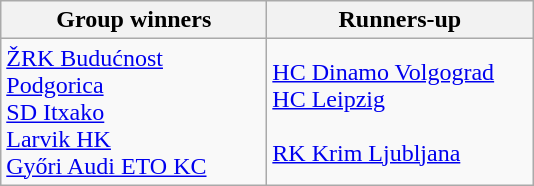<table class="wikitable">
<tr>
<th width=170>Group winners</th>
<th width=170>Runners-up</th>
</tr>
<tr>
<td> <a href='#'>ŽRK Budućnost Podgorica</a><br> <a href='#'>SD Itxako</a><br> <a href='#'>Larvik HK</a><br> <a href='#'>Győri Audi ETO KC</a></td>
<td> <a href='#'>HC Dinamo Volgograd</a><br> <a href='#'>HC Leipzig</a><br><br> <a href='#'>RK Krim Ljubljana</a></td>
</tr>
</table>
